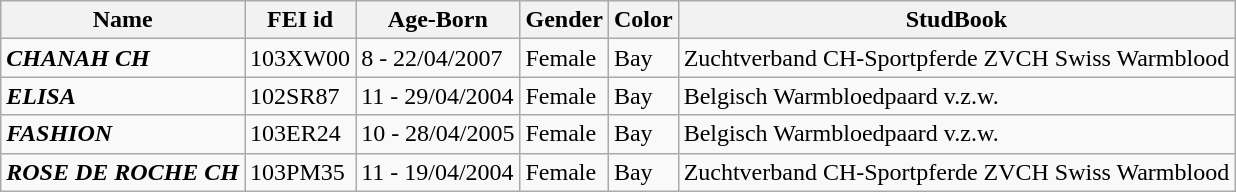<table class="wikitable">
<tr>
<th>Name</th>
<th>FEI id</th>
<th>Age-Born</th>
<th>Gender</th>
<th>Color</th>
<th>StudBook</th>
</tr>
<tr>
<td><strong><em>CHANAH CH</em></strong></td>
<td>103XW00</td>
<td>8 - 22/04/2007</td>
<td>Female</td>
<td>Bay</td>
<td>Zuchtverband CH-Sportpferde ZVCH Swiss Warmblood</td>
</tr>
<tr>
<td><strong><em>ELISA</em></strong></td>
<td>102SR87</td>
<td>11 - 29/04/2004</td>
<td>Female</td>
<td>Bay</td>
<td>Belgisch Warmbloedpaard v.z.w.</td>
</tr>
<tr>
<td><strong><em>FASHION</em></strong></td>
<td>103ER24</td>
<td>10 - 28/04/2005</td>
<td>Female</td>
<td>Bay</td>
<td>Belgisch Warmbloedpaard v.z.w.</td>
</tr>
<tr>
<td><strong><em>ROSE DE ROCHE CH</em></strong></td>
<td>103PM35</td>
<td>11 - 19/04/2004</td>
<td>Female</td>
<td>Bay</td>
<td>Zuchtverband CH-Sportpferde ZVCH Swiss Warmblood</td>
</tr>
</table>
